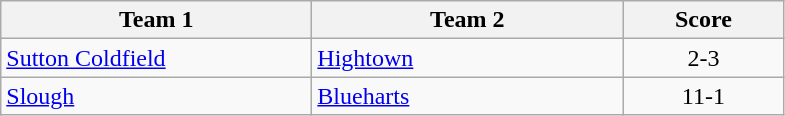<table class="wikitable" style="font-size: 100%">
<tr>
<th width=200>Team 1</th>
<th width=200>Team 2</th>
<th width=100>Score</th>
</tr>
<tr>
<td><a href='#'>Sutton Coldfield</a></td>
<td><a href='#'>Hightown</a></td>
<td align=center>2-3</td>
</tr>
<tr>
<td><a href='#'>Slough</a></td>
<td><a href='#'>Blueharts</a></td>
<td align=center>11-1</td>
</tr>
</table>
